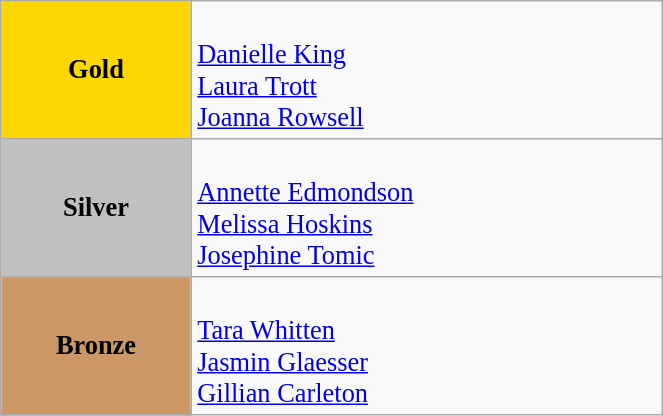<table class="wikitable" style=" text-align:center; font-size:110%;" width="35%">
<tr>
<td rowspan="1" bgcolor="gold"><strong>Gold</strong></td>
<td align=left><br><a href='#'>Danielle King</a><br><a href='#'>Laura Trott</a><br><a href='#'>Joanna Rowsell</a></td>
</tr>
<tr>
<td rowspan="1" bgcolor="silver"><strong>Silver</strong></td>
<td align=left><br><a href='#'>Annette Edmondson</a><br><a href='#'>Melissa Hoskins</a><br><a href='#'>Josephine Tomic</a></td>
</tr>
<tr>
<td rowspan="1" bgcolor="#cc9966"><strong>Bronze</strong></td>
<td align=left><br><a href='#'>Tara Whitten</a><br><a href='#'>Jasmin Glaesser</a><br><a href='#'>Gillian Carleton</a></td>
</tr>
</table>
